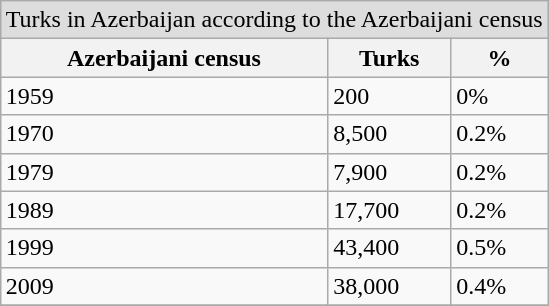<table class="wikitable" style="float:right; font-size:100%;">
<tr bgcolor=#DDDDDD>
<td colspan=8 align="center">Turks in Azerbaijan according to the Azerbaijani census</td>
</tr>
<tr bgcolor=#f0f0f0 align="center">
<th>Azerbaijani census</th>
<th>Turks</th>
<th>%</th>
</tr>
<tr>
<td>1959</td>
<td>200</td>
<td>0%</td>
</tr>
<tr>
<td>1970</td>
<td>8,500</td>
<td>0.2%</td>
</tr>
<tr>
<td>1979</td>
<td>7,900</td>
<td>0.2%</td>
</tr>
<tr>
<td>1989</td>
<td>17,700</td>
<td>0.2%</td>
</tr>
<tr>
<td>1999</td>
<td>43,400</td>
<td>0.5%</td>
</tr>
<tr>
<td>2009</td>
<td>38,000</td>
<td>0.4%</td>
</tr>
<tr>
</tr>
</table>
